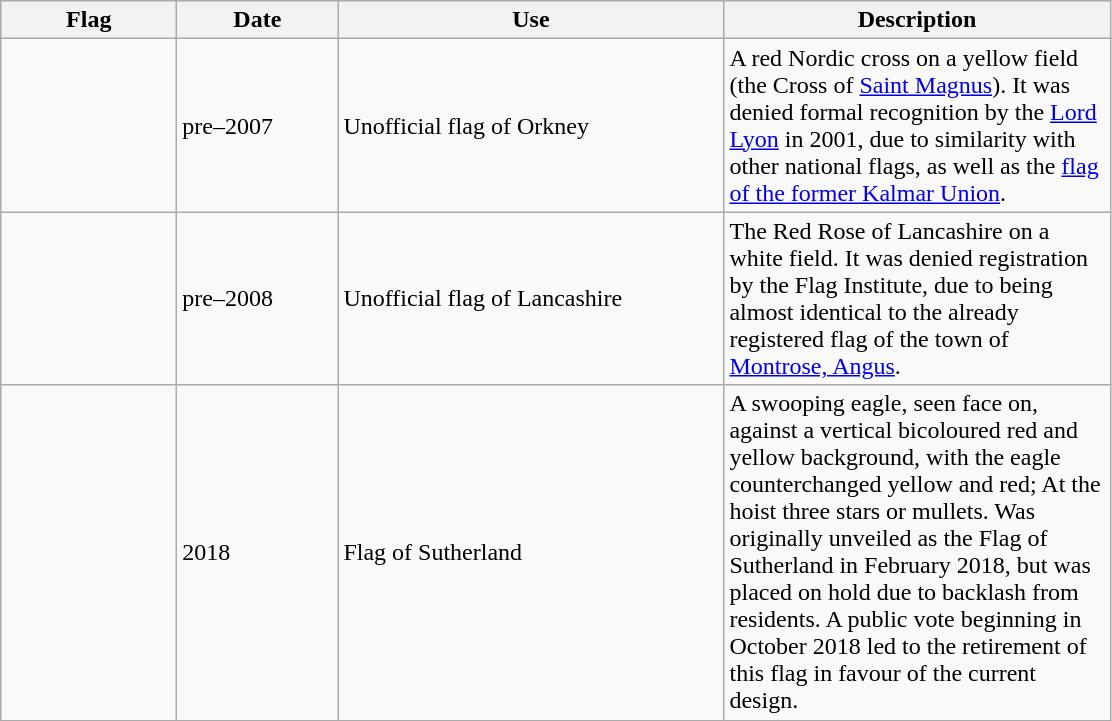<table class="wikitable">
<tr style="background:#efefef;">
<th style="width: 110px;">Flag</th>
<th style="width: 100px;">Date</th>
<th style="width: 250px;">Use</th>
<th style="width: 250px;">Description</th>
</tr>
<tr>
<td></td>
<td>pre–2007</td>
<td>Unofficial flag of Orkney</td>
<td>A red Nordic cross on a yellow field (the Cross of <a href='#'>Saint Magnus</a>). It was denied formal recognition by the <a href='#'>Lord Lyon</a> in 2001, due to similarity with other national flags, as well as the <a href='#'>flag of the former Kalmar Union</a>.</td>
</tr>
<tr>
<td></td>
<td>pre–2008</td>
<td>Unofficial flag of Lancashire</td>
<td>The Red Rose of Lancashire on a white field. It was denied registration by the Flag Institute, due to being almost identical to the already registered flag of the town of <a href='#'>Montrose, Angus</a>.</td>
</tr>
<tr>
<td></td>
<td>2018</td>
<td>Flag of Sutherland</td>
<td>A swooping eagle, seen face on, against a vertical bicoloured red and yellow background, with the eagle counterchanged yellow and red; At the hoist three stars or mullets. Was originally unveiled as the Flag of Sutherland in February 2018, but was placed on hold due to backlash from residents. A public vote beginning in October 2018 led to the retirement of this flag in favour of the current design.</td>
</tr>
</table>
